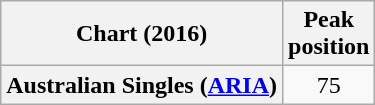<table class="wikitable plainrowheaders" style="text-align:center">
<tr>
<th scope="col">Chart (2016)</th>
<th scope="col">Peak<br>position</th>
</tr>
<tr>
<th scope="row">Australian Singles (<a href='#'>ARIA</a>)</th>
<td>75</td>
</tr>
</table>
